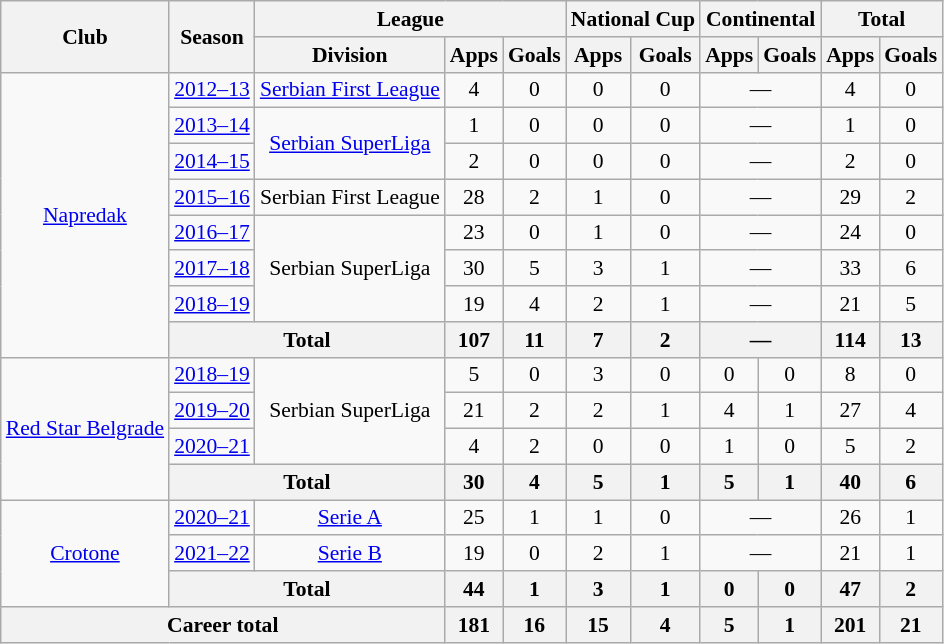<table class="wikitable" style="text-align: center;font-size:90%">
<tr>
<th rowspan="2">Club</th>
<th rowspan="2">Season</th>
<th colspan="3">League</th>
<th colspan="2">National Cup</th>
<th colspan="2">Continental</th>
<th colspan="2">Total</th>
</tr>
<tr>
<th>Division</th>
<th>Apps</th>
<th>Goals</th>
<th>Apps</th>
<th>Goals</th>
<th>Apps</th>
<th>Goals</th>
<th>Apps</th>
<th>Goals</th>
</tr>
<tr>
<td rowspan="8"><a href='#'>Napredak</a></td>
<td><a href='#'>2012–13</a></td>
<td><a href='#'>Serbian First League</a></td>
<td>4</td>
<td>0</td>
<td>0</td>
<td>0</td>
<td colspan="2">—</td>
<td>4</td>
<td>0</td>
</tr>
<tr>
<td><a href='#'>2013–14</a></td>
<td rowspan="2"><a href='#'>Serbian SuperLiga</a></td>
<td>1</td>
<td>0</td>
<td>0</td>
<td>0</td>
<td colspan="2">—</td>
<td>1</td>
<td>0</td>
</tr>
<tr>
<td><a href='#'>2014–15</a></td>
<td>2</td>
<td>0</td>
<td>0</td>
<td>0</td>
<td colspan="2">—</td>
<td>2</td>
<td>0</td>
</tr>
<tr>
<td><a href='#'>2015–16</a></td>
<td>Serbian First League</td>
<td>28</td>
<td>2</td>
<td>1</td>
<td>0</td>
<td colspan="2">—</td>
<td>29</td>
<td>2</td>
</tr>
<tr>
<td><a href='#'>2016–17</a></td>
<td rowspan="3">Serbian SuperLiga</td>
<td>23</td>
<td>0</td>
<td>1</td>
<td>0</td>
<td colspan="2">—</td>
<td>24</td>
<td>0</td>
</tr>
<tr>
<td><a href='#'>2017–18</a></td>
<td>30</td>
<td>5</td>
<td>3</td>
<td>1</td>
<td colspan="2">—</td>
<td>33</td>
<td>6</td>
</tr>
<tr>
<td><a href='#'>2018–19</a></td>
<td>19</td>
<td>4</td>
<td>2</td>
<td>1</td>
<td colspan="2">—</td>
<td>21</td>
<td>5</td>
</tr>
<tr>
<th colspan="2">Total</th>
<th>107</th>
<th>11</th>
<th>7</th>
<th>2</th>
<th colspan="2">—</th>
<th>114</th>
<th>13</th>
</tr>
<tr>
<td rowspan="4"><a href='#'>Red Star Belgrade</a></td>
<td><a href='#'>2018–19</a></td>
<td rowspan="3">Serbian SuperLiga</td>
<td>5</td>
<td>0</td>
<td>3</td>
<td>0</td>
<td>0</td>
<td>0</td>
<td>8</td>
<td>0</td>
</tr>
<tr>
<td><a href='#'>2019–20</a></td>
<td>21</td>
<td>2</td>
<td>2</td>
<td>1</td>
<td>4</td>
<td>1</td>
<td>27</td>
<td>4</td>
</tr>
<tr>
<td><a href='#'>2020–21</a></td>
<td>4</td>
<td>2</td>
<td>0</td>
<td>0</td>
<td>1</td>
<td>0</td>
<td>5</td>
<td>2</td>
</tr>
<tr>
<th colspan="2">Total</th>
<th>30</th>
<th>4</th>
<th>5</th>
<th>1</th>
<th>5</th>
<th>1</th>
<th>40</th>
<th>6</th>
</tr>
<tr>
<td rowspan="3"><a href='#'>Crotone</a></td>
<td><a href='#'>2020–21</a></td>
<td><a href='#'>Serie A</a></td>
<td>25</td>
<td>1</td>
<td>1</td>
<td>0</td>
<td colspan="2">—</td>
<td>26</td>
<td>1</td>
</tr>
<tr>
<td><a href='#'>2021–22</a></td>
<td rowspan="1"><a href='#'>Serie B</a></td>
<td>19</td>
<td>0</td>
<td>2</td>
<td>1</td>
<td colspan="2">—</td>
<td>21</td>
<td>1</td>
</tr>
<tr>
<th colspan="2">Total</th>
<th>44</th>
<th>1</th>
<th>3</th>
<th>1</th>
<th>0</th>
<th>0</th>
<th>47</th>
<th>2</th>
</tr>
<tr>
<th colspan="3">Career total</th>
<th>181</th>
<th>16</th>
<th>15</th>
<th>4</th>
<th>5</th>
<th>1</th>
<th>201</th>
<th>21</th>
</tr>
</table>
